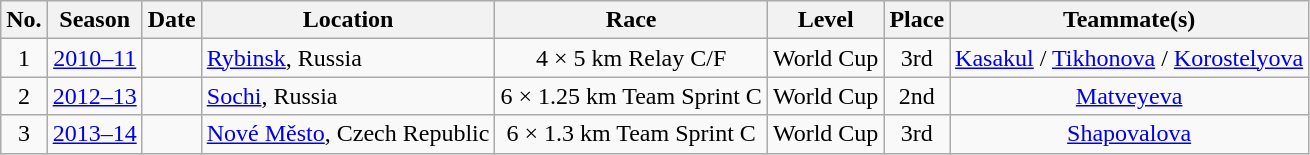<table class="wikitable sortable" style="text-align: center;">
<tr>
<th scope="col">No.</th>
<th scope="col">Season</th>
<th scope="col">Date</th>
<th scope="col">Location</th>
<th scope="col">Race</th>
<th scope="col">Level</th>
<th scope="col">Place</th>
<th scope="col">Teammate(s)</th>
</tr>
<tr>
<td>1</td>
<td><a href='#'>2010–11</a></td>
<td style="text-align: right;"></td>
<td style="text-align: left;"> <a href='#'>Rybinsk</a>, Russia</td>
<td>4 × 5 km Relay C/F</td>
<td>World Cup</td>
<td>3rd</td>
<td><a href='#'>Kasakul</a> / <a href='#'>Tikhonova</a> / <a href='#'>Korostelyova</a></td>
</tr>
<tr>
<td>2</td>
<td><a href='#'>2012–13</a></td>
<td style="text-align: right;"></td>
<td style="text-align: left;"> <a href='#'>Sochi</a>, Russia</td>
<td>6 × 1.25 km Team Sprint C</td>
<td>World Cup</td>
<td>2nd</td>
<td><a href='#'>Matveyeva</a></td>
</tr>
<tr>
<td>3</td>
<td><a href='#'>2013–14</a></td>
<td style="text-align: right;"></td>
<td style="text-align: left;"> <a href='#'>Nové Město</a>, Czech Republic</td>
<td>6 × 1.3 km Team Sprint C</td>
<td>World Cup</td>
<td>3rd</td>
<td><a href='#'>Shapovalova</a></td>
</tr>
</table>
